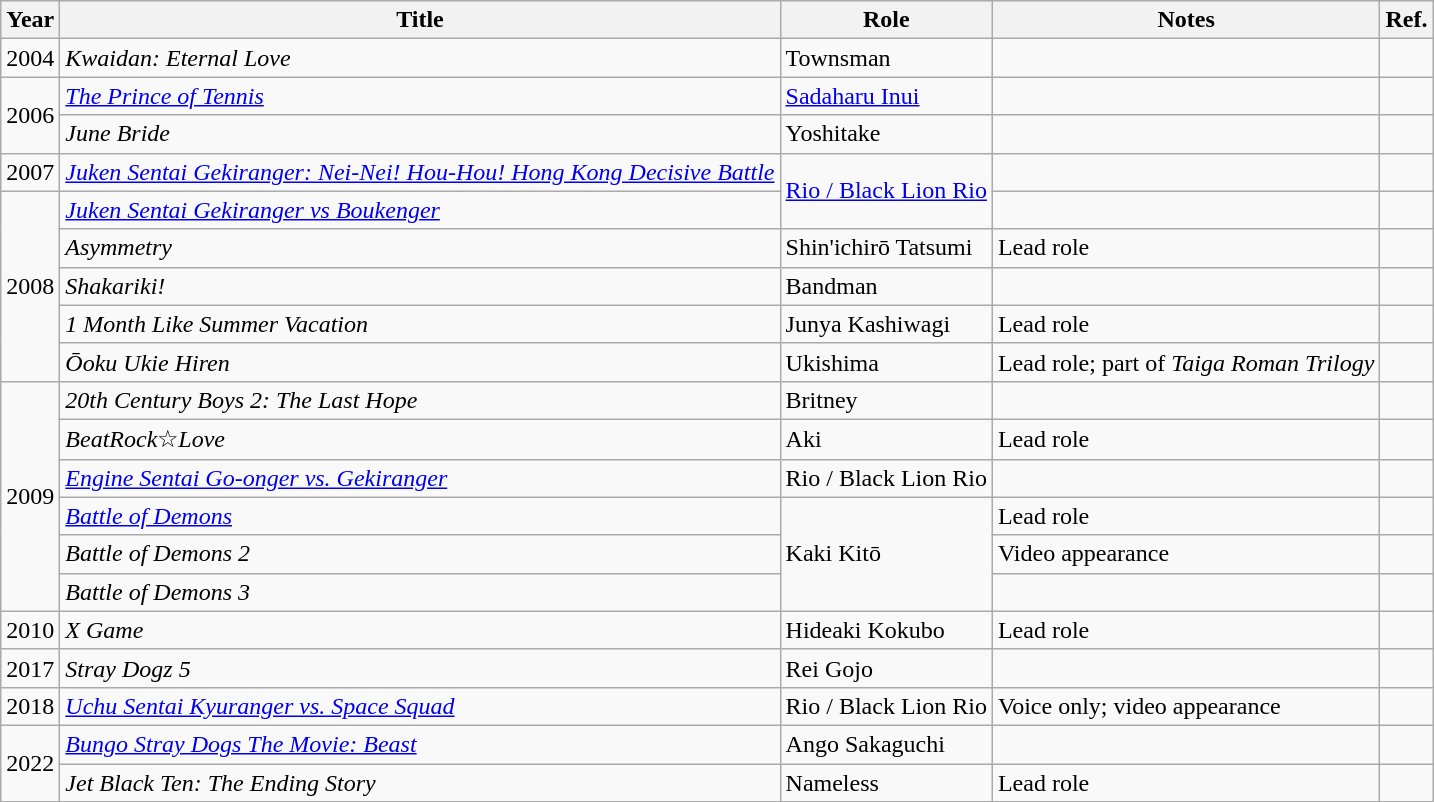<table class="wikitable plainrowheaders">
<tr>
<th>Year</th>
<th>Title</th>
<th>Role</th>
<th>Notes</th>
<th>Ref.</th>
</tr>
<tr>
<td>2004</td>
<td><em>Kwaidan: Eternal Love</em></td>
<td>Townsman</td>
<td> </td>
<td></td>
</tr>
<tr>
<td rowspan=2>2006</td>
<td><em><a href='#'>The Prince of Tennis</a></em></td>
<td><a href='#'>Sadaharu Inui</a></td>
<td> </td>
<td></td>
</tr>
<tr>
<td><em>June Bride</em></td>
<td>Yoshitake</td>
<td> </td>
<td></td>
</tr>
<tr>
<td>2007</td>
<td><em><a href='#'>Juken Sentai Gekiranger: Nei-Nei! Hou-Hou! Hong Kong Decisive Battle</a></em></td>
<td rowspan="2"><a href='#'>Rio / Black Lion Rio</a></td>
<td> </td>
<td></td>
</tr>
<tr>
<td rowspan=5>2008</td>
<td><em><a href='#'>Juken Sentai Gekiranger vs Boukenger</a></em></td>
<td> </td>
<td></td>
</tr>
<tr>
<td><em>Asymmetry</em></td>
<td>Shin'ichirō Tatsumi</td>
<td>Lead role</td>
<td></td>
</tr>
<tr>
<td><em>Shakariki!</em></td>
<td>Bandman</td>
<td></td>
<td></td>
</tr>
<tr>
<td><em>1 Month Like Summer Vacation</em></td>
<td>Junya Kashiwagi</td>
<td>Lead role</td>
<td></td>
</tr>
<tr>
<td><em>Ōoku Ukie Hiren</em></td>
<td>Ukishima</td>
<td>Lead role; part of <em>Taiga Roman Trilogy</em></td>
<td></td>
</tr>
<tr>
<td rowspan=6>2009</td>
<td><em>20th Century Boys 2: The Last Hope</em></td>
<td>Britney</td>
<td> </td>
<td></td>
</tr>
<tr>
<td><em>BeatRock</em>☆<em>Love</em></td>
<td>Aki</td>
<td>Lead role</td>
<td></td>
</tr>
<tr>
<td><em><a href='#'>Engine Sentai Go-onger vs. Gekiranger</a></em></td>
<td>Rio / Black Lion Rio</td>
<td> </td>
<td></td>
</tr>
<tr>
<td><em><a href='#'>Battle of Demons</a></em></td>
<td rowspan=3>Kaki Kitō</td>
<td>Lead role</td>
<td></td>
</tr>
<tr>
<td><em>Battle of Demons 2</em></td>
<td>Video appearance</td>
<td></td>
</tr>
<tr>
<td><em>Battle of Demons 3</em></td>
<td> </td>
<td></td>
</tr>
<tr>
<td>2010</td>
<td><em>X Game</em></td>
<td>Hideaki Kokubo</td>
<td>Lead role</td>
<td></td>
</tr>
<tr>
<td>2017</td>
<td><em>Stray Dogz 5</em></td>
<td>Rei Gojo</td>
<td> </td>
<td></td>
</tr>
<tr>
<td>2018</td>
<td><em><a href='#'>Uchu Sentai Kyuranger vs. Space Squad</a></em></td>
<td>Rio / Black Lion Rio</td>
<td>Voice only; video appearance</td>
<td></td>
</tr>
<tr>
<td rowspan=2>2022</td>
<td><em><a href='#'>Bungo Stray Dogs The Movie: Beast</a></em></td>
<td>Ango Sakaguchi</td>
<td></td>
<td></td>
</tr>
<tr>
<td><em>Jet Black Ten: The Ending Story</em></td>
<td>Nameless</td>
<td>Lead role</td>
<td></td>
</tr>
<tr>
</tr>
</table>
